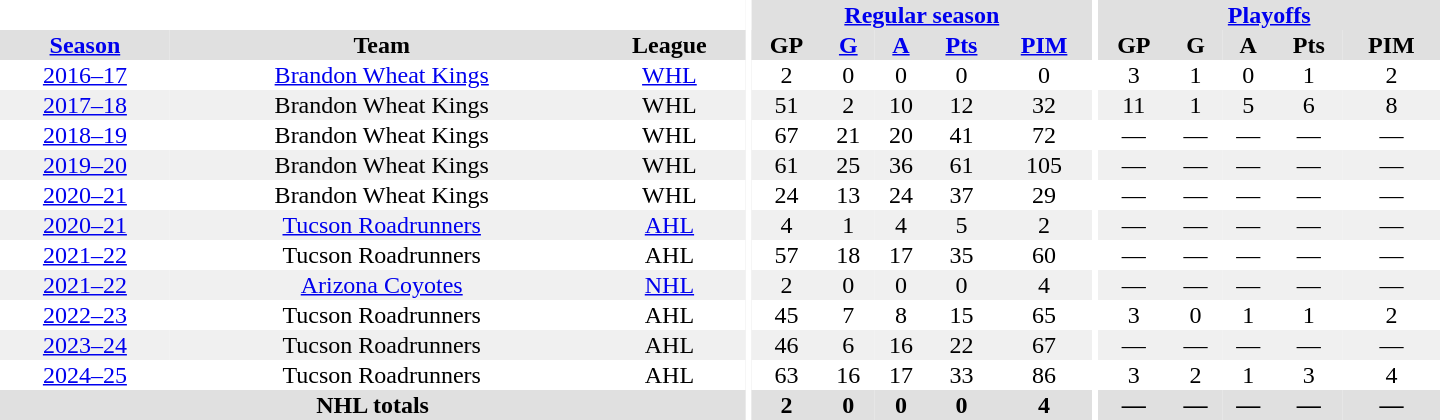<table border="0" cellpadding="1" cellspacing="0" style="text-align:center; width:60em">
<tr bgcolor="#e0e0e0">
<th colspan="3" bgcolor="#ffffff"></th>
<th rowspan="99" bgcolor="#ffffff"></th>
<th colspan="5"><a href='#'>Regular season</a></th>
<th rowspan="99" bgcolor="#ffffff"></th>
<th colspan="5"><a href='#'>Playoffs</a></th>
</tr>
<tr bgcolor="#e0e0e0">
<th><a href='#'>Season</a></th>
<th>Team</th>
<th>League</th>
<th>GP</th>
<th><a href='#'>G</a></th>
<th><a href='#'>A</a></th>
<th><a href='#'>Pts</a></th>
<th><a href='#'>PIM</a></th>
<th>GP</th>
<th>G</th>
<th>A</th>
<th>Pts</th>
<th>PIM</th>
</tr>
<tr>
<td><a href='#'>2016–17</a></td>
<td><a href='#'>Brandon Wheat Kings</a></td>
<td><a href='#'>WHL</a></td>
<td>2</td>
<td>0</td>
<td>0</td>
<td>0</td>
<td>0</td>
<td>3</td>
<td>1</td>
<td>0</td>
<td>1</td>
<td>2</td>
</tr>
<tr bgcolor="#f0f0f0">
<td><a href='#'>2017–18</a></td>
<td>Brandon Wheat Kings</td>
<td>WHL</td>
<td>51</td>
<td>2</td>
<td>10</td>
<td>12</td>
<td>32</td>
<td>11</td>
<td>1</td>
<td>5</td>
<td>6</td>
<td>8</td>
</tr>
<tr>
<td><a href='#'>2018–19</a></td>
<td>Brandon Wheat Kings</td>
<td>WHL</td>
<td>67</td>
<td>21</td>
<td>20</td>
<td>41</td>
<td>72</td>
<td>—</td>
<td>—</td>
<td>—</td>
<td>—</td>
<td>—</td>
</tr>
<tr bgcolor="#f0f0f0">
<td><a href='#'>2019–20</a></td>
<td>Brandon Wheat Kings</td>
<td>WHL</td>
<td>61</td>
<td>25</td>
<td>36</td>
<td>61</td>
<td>105</td>
<td>—</td>
<td>—</td>
<td>—</td>
<td>—</td>
<td>—</td>
</tr>
<tr>
<td><a href='#'>2020–21</a></td>
<td>Brandon Wheat Kings</td>
<td>WHL</td>
<td>24</td>
<td>13</td>
<td>24</td>
<td>37</td>
<td>29</td>
<td>—</td>
<td>—</td>
<td>—</td>
<td>—</td>
<td>—</td>
</tr>
<tr bgcolor="#f0f0f0">
<td><a href='#'>2020–21</a></td>
<td><a href='#'>Tucson Roadrunners</a></td>
<td><a href='#'>AHL</a></td>
<td>4</td>
<td>1</td>
<td>4</td>
<td>5</td>
<td>2</td>
<td>—</td>
<td>—</td>
<td>—</td>
<td>—</td>
<td>—</td>
</tr>
<tr>
<td><a href='#'>2021–22</a></td>
<td>Tucson Roadrunners</td>
<td>AHL</td>
<td>57</td>
<td>18</td>
<td>17</td>
<td>35</td>
<td>60</td>
<td>—</td>
<td>—</td>
<td>—</td>
<td>—</td>
<td>—</td>
</tr>
<tr bgcolor="#f0f0f0">
<td><a href='#'>2021–22</a></td>
<td><a href='#'>Arizona Coyotes</a></td>
<td><a href='#'>NHL</a></td>
<td>2</td>
<td>0</td>
<td>0</td>
<td>0</td>
<td>4</td>
<td>—</td>
<td>—</td>
<td>—</td>
<td>—</td>
<td>—</td>
</tr>
<tr>
<td><a href='#'>2022–23</a></td>
<td>Tucson Roadrunners</td>
<td>AHL</td>
<td>45</td>
<td>7</td>
<td>8</td>
<td>15</td>
<td>65</td>
<td>3</td>
<td>0</td>
<td>1</td>
<td>1</td>
<td>2</td>
</tr>
<tr bgcolor="#f0f0f0">
<td><a href='#'>2023–24</a></td>
<td>Tucson Roadrunners</td>
<td>AHL</td>
<td>46</td>
<td>6</td>
<td>16</td>
<td>22</td>
<td>67</td>
<td>—</td>
<td>—</td>
<td>—</td>
<td>—</td>
<td>—</td>
</tr>
<tr>
<td><a href='#'>2024–25</a></td>
<td>Tucson Roadrunners</td>
<td>AHL</td>
<td>63</td>
<td>16</td>
<td>17</td>
<td>33</td>
<td>86</td>
<td>3</td>
<td>2</td>
<td>1</td>
<td>3</td>
<td>4</td>
</tr>
<tr bgcolor="#e0e0e0">
<th colspan="3">NHL totals</th>
<th>2</th>
<th>0</th>
<th>0</th>
<th>0</th>
<th>4</th>
<th>—</th>
<th>—</th>
<th>—</th>
<th>—</th>
<th>—</th>
</tr>
</table>
